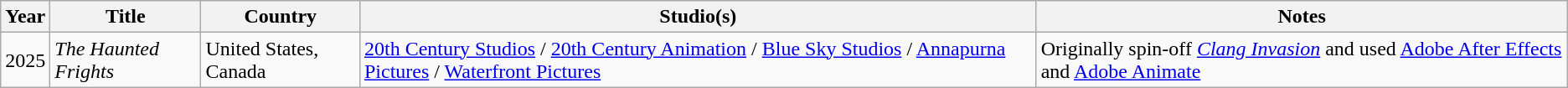<table class="wikitable sortable">
<tr>
<th>Year</th>
<th>Title</th>
<th>Country</th>
<th>Studio(s)</th>
<th>Notes</th>
</tr>
<tr>
<td>2025</td>
<td><em>The Haunted Frights</em></td>
<td>United States, Canada</td>
<td><a href='#'>20th Century Studios</a> / <a href='#'>20th Century Animation</a> / <a href='#'>Blue Sky Studios</a> / <a href='#'>Annapurna Pictures</a> / <a href='#'>Waterfront Pictures</a></td>
<td>Originally spin-off <em><a href='#'>Clang Invasion</a></em> and used <a href='#'>Adobe After Effects</a> and <a href='#'>Adobe Animate</a></td>
</tr>
</table>
